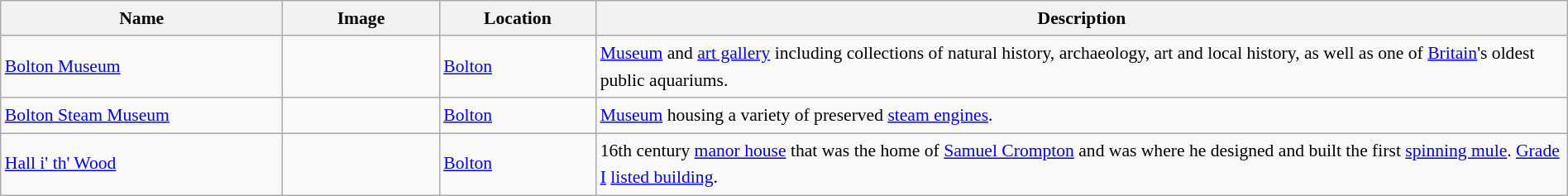<table class="wikitable sortable" style="font-size:90%;width:100%;border:0px;text-align:left;line-height:150%;">
<tr>
<th width="18%">Name</th>
<th width="10%" class="unsortable">Image</th>
<th width="10%">Location</th>
<th width="62%" class="unsortable">Description</th>
</tr>
<tr>
<td><a href='#'>Bolton Museum</a></td>
<td></td>
<td><a href='#'>Bolton</a></td>
<td><a href='#'>Museum</a> and <a href='#'>art gallery</a> including collections of natural history, archaeology, art and local history, as well as one of <a href='#'>Britain</a>'s oldest public aquariums.</td>
</tr>
<tr>
<td><a href='#'>Bolton Steam Museum</a></td>
<td></td>
<td><a href='#'>Bolton</a></td>
<td><a href='#'>Museum</a> housing a variety of preserved <a href='#'>steam engines</a>.</td>
</tr>
<tr>
<td><a href='#'>Hall i' th' Wood</a></td>
<td></td>
<td><a href='#'>Bolton</a></td>
<td>16th century <a href='#'>manor house</a> that was the home of <a href='#'>Samuel Crompton</a> and was where he designed and built the first <a href='#'>spinning mule</a>. <a href='#'>Grade I</a> <a href='#'>listed building</a>.</td>
</tr>
<tr>
</tr>
</table>
